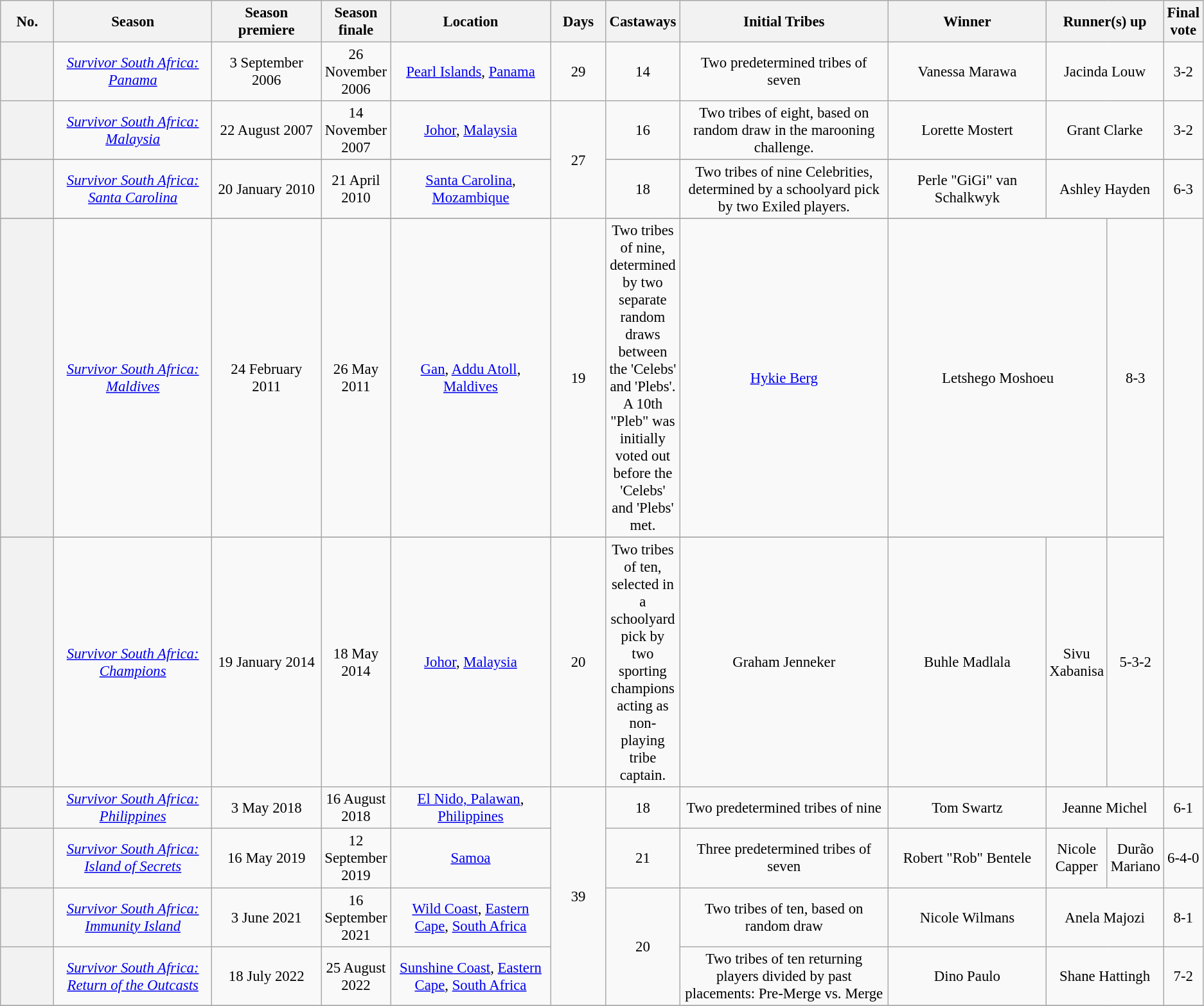<table class="wikitable" style="font-size:95%; text-align:center">
<tr style="background:#e0e0e0;">
<th style="width:5%;">No.</th>
<th style="width:15%;">Season</th>
<th style="width:10%;">Season premiere</th>
<th style="width:5%;">Season finale</th>
<th style="width:15%;">Location</th>
<th style="width:5%;">Days</th>
<th style="width:5%;">Castaways</th>
<th style="width:20%;">Initial Tribes</th>
<th style="width:15%;">Winner</th>
<th style="width:10%;"colspan="2">Runner(s) up</th>
<th style="width:5%;">Final vote</th>
</tr>
<tr style="background:#f9f9f9;">
<th></th>
<td style="text-align:center"><em><a href='#'>Survivor South Africa: Panama</a></em></td>
<td>3 September 2006</td>
<td>26 November 2006</td>
<td><a href='#'>Pearl Islands</a>, <a href='#'>Panama</a></td>
<td>29</td>
<td>14</td>
<td>Two predetermined tribes of seven</td>
<td>Vanessa Marawa</td>
<td colspan="2">Jacinda Louw</td>
<td>3-2</td>
</tr>
<tr style="background:#f9f9f9;">
<th></th>
<td style="text-align:center"><em><a href='#'>Survivor South Africa: Malaysia</a></em></td>
<td>22 August 2007</td>
<td>14 November 2007</td>
<td><a href='#'>Johor</a>, <a href='#'>Malaysia</a></td>
<td rowspan="4">27</td>
<td>16</td>
<td>Two tribes of eight, based on random draw in the marooning challenge.</td>
<td>Lorette Mostert</td>
<td colspan="2">Grant Clarke</td>
<td>3-2</td>
</tr>
<tr>
</tr>
<tr style="background:#f9f9f9;">
<th></th>
<td style="text-align:center"><em><a href='#'>Survivor South Africa:<br>Santa Carolina</a></em></td>
<td>20 January 2010</td>
<td>21 April 2010</td>
<td><a href='#'>Santa Carolina</a>, <a href='#'>Mozambique</a></td>
<td>18</td>
<td>Two tribes of nine Celebrities, determined by a schoolyard pick by two Exiled players.</td>
<td>Perle "GiGi" van Schalkwyk</td>
<td colspan="2">Ashley Hayden</td>
<td style="text-align:center">6-3</td>
</tr>
<tr>
</tr>
<tr style="background:#f9f9f9;">
<th></th>
<td style="text-align:center"><em><a href='#'>Survivor South Africa: Maldives</a></em></td>
<td>24 February 2011</td>
<td>26 May 2011</td>
<td><a href='#'>Gan</a>, <a href='#'>Addu Atoll</a>, <a href='#'>Maldives</a></td>
<td>19</td>
<td>Two tribes of nine, determined by two separate random draws between the 'Celebs' and 'Plebs'.<br>A 10th "Pleb" was initially voted out before the 'Celebs' and 'Plebs' met.</td>
<td><a href='#'>Hykie Berg</a></td>
<td colspan="2">Letshego Moshoeu</td>
<td style="text-align:center">8-3</td>
</tr>
<tr>
</tr>
<tr style="background:#f9f9f9;">
<th></th>
<td style="text-align:center"><em><a href='#'>Survivor South Africa: Champions</a></em></td>
<td>19 January 2014</td>
<td>18 May 2014</td>
<td><a href='#'>Johor</a>, <a href='#'>Malaysia</a></td>
<td>20</td>
<td>Two tribes of ten, selected in a schoolyard pick by two sporting champions acting as non-playing tribe captain.</td>
<td>Graham Jenneker</td>
<td>Buhle Madlala</td>
<td>Sivu Xabanisa</td>
<td style="text-align:centre">5-3-2</td>
</tr>
<tr>
<th></th>
<td style="text-align:center"><em><a href='#'>Survivor South Africa: Philippines</a></em></td>
<td>3 May 2018</td>
<td>16 August 2018</td>
<td><a href='#'>El Nido, Palawan</a>, <a href='#'>Philippines</a></td>
<td rowspan="4">39</td>
<td>18</td>
<td>Two predetermined tribes of nine</td>
<td>Tom Swartz</td>
<td colspan="2">Jeanne Michel</td>
<td style="text-align:centre">6-1</td>
</tr>
<tr>
<th></th>
<td style="text-align:center"><em><a href='#'>Survivor South Africa:<br>Island of Secrets</a></em></td>
<td>16 May 2019</td>
<td>12 September 2019</td>
<td><a href='#'>Samoa</a></td>
<td>21</td>
<td>Three predetermined tribes of seven</td>
<td>Robert "Rob" Bentele</td>
<td>Nicole Capper</td>
<td>Durão Mariano</td>
<td style="text-align:centre">6-4-0</td>
</tr>
<tr>
<th></th>
<td style="text-align:center"><em><a href='#'>Survivor South Africa:<br>Immunity Island</a></em></td>
<td>3 June 2021</td>
<td>16 September 2021</td>
<td><a href='#'>Wild Coast</a>, <a href='#'>Eastern Cape</a>, <a href='#'>South Africa</a></td>
<td rowspan=2>20</td>
<td>Two tribes of ten, based on random draw</td>
<td>Nicole Wilmans</td>
<td colspan="2">Anela Majozi</td>
<td style="text-align:centre">8-1</td>
</tr>
<tr>
<th></th>
<td style="text-align:center"><em><a href='#'>Survivor South Africa:<br>Return of the Outcasts</a></em></td>
<td>18 July 2022</td>
<td>25 August 2022</td>
<td><a href='#'>Sunshine Coast</a>, <a href='#'>Eastern Cape</a>, <a href='#'>South Africa</a></td>
<td>Two tribes of ten returning players divided by past placements: Pre-Merge vs. Merge</td>
<td>Dino Paulo</td>
<td colspan="2">Shane Hattingh</td>
<td style="text-align:centre">7-2</td>
</tr>
<tr>
</tr>
</table>
